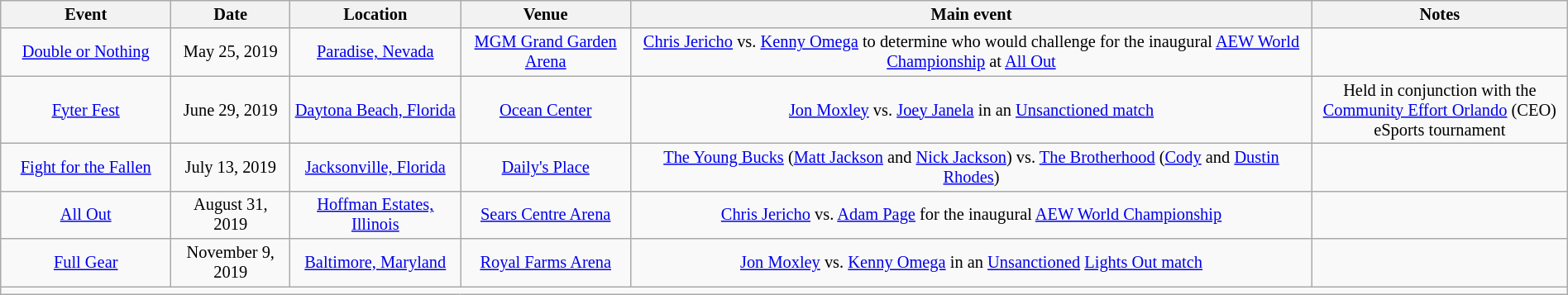<table class="sortable wikitable succession-box" style="font-size:85%; text-align:center; width: 100%">
<tr>
<th scope="col" width="10%">Event</th>
<th scope="col" width="7%">Date</th>
<th scope="col" width="10%">Location</th>
<th scope="col" width="10%">Venue</th>
<th scope="col" width="40%">Main event</th>
<th scope="col" width="15%">Notes</th>
</tr>
<tr>
<td><a href='#'>Double or Nothing</a></td>
<td>May 25, 2019</td>
<td><a href='#'>Paradise, Nevada</a></td>
<td><a href='#'>MGM Grand Garden Arena</a></td>
<td><a href='#'>Chris Jericho</a> vs. <a href='#'>Kenny Omega</a> to determine who would challenge for the inaugural <a href='#'>AEW World Championship</a> at <a href='#'>All Out</a></td>
<td></td>
</tr>
<tr>
<td><a href='#'>Fyter Fest</a></td>
<td>June 29, 2019</td>
<td><a href='#'>Daytona Beach, Florida</a></td>
<td><a href='#'>Ocean Center</a></td>
<td><a href='#'>Jon Moxley</a> vs. <a href='#'>Joey Janela</a> in an <a href='#'>Unsanctioned match</a></td>
<td>Held in conjunction with the <a href='#'>Community Effort Orlando</a> (CEO) eSports tournament</td>
</tr>
<tr>
<td><a href='#'>Fight for the Fallen</a></td>
<td>July 13, 2019</td>
<td><a href='#'>Jacksonville, Florida</a></td>
<td><a href='#'>Daily's Place</a></td>
<td><a href='#'>The Young Bucks</a> (<a href='#'>Matt Jackson</a> and <a href='#'>Nick Jackson</a>) vs. <a href='#'>The Brotherhood</a> (<a href='#'>Cody</a> and <a href='#'>Dustin Rhodes</a>)</td>
<td></td>
</tr>
<tr>
<td><a href='#'>All Out</a></td>
<td>August 31, 2019</td>
<td><a href='#'>Hoffman Estates, Illinois</a></td>
<td><a href='#'>Sears Centre Arena</a></td>
<td><a href='#'>Chris Jericho</a> vs. <a href='#'>Adam Page</a> for the inaugural <a href='#'>AEW World Championship</a></td>
<td></td>
</tr>
<tr>
<td><a href='#'>Full Gear</a></td>
<td>November 9, 2019</td>
<td><a href='#'>Baltimore, Maryland</a></td>
<td><a href='#'>Royal Farms Arena</a></td>
<td><a href='#'>Jon Moxley</a> vs. <a href='#'>Kenny Omega</a> in an <a href='#'>Unsanctioned</a> <a href='#'>Lights Out match</a></td>
<td></td>
</tr>
<tr>
<td colspan=6></td>
</tr>
</table>
